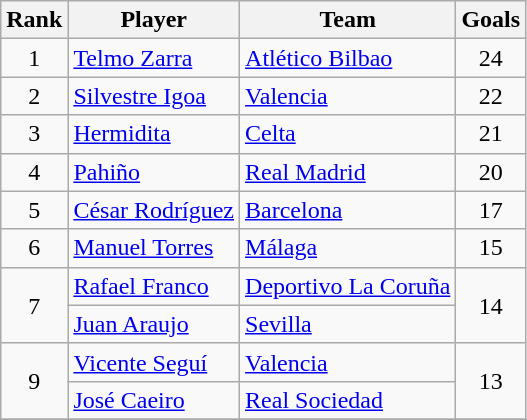<table class="wikitable">
<tr>
<th>Rank</th>
<th>Player</th>
<th>Team</th>
<th>Goals</th>
</tr>
<tr>
<td align=center>1</td>
<td> <a href='#'>Telmo Zarra</a></td>
<td><a href='#'>Atlético Bilbao</a></td>
<td align=center>24</td>
</tr>
<tr>
<td align=center>2</td>
<td> <a href='#'>Silvestre Igoa</a></td>
<td><a href='#'>Valencia</a></td>
<td align=center>22</td>
</tr>
<tr>
<td align=center>3</td>
<td> <a href='#'>Hermidita</a></td>
<td><a href='#'>Celta</a></td>
<td align=center>21</td>
</tr>
<tr>
<td align=center>4</td>
<td> <a href='#'>Pahiño</a></td>
<td><a href='#'>Real Madrid</a></td>
<td align=center>20</td>
</tr>
<tr>
<td align=center>5</td>
<td> <a href='#'>César Rodríguez</a></td>
<td><a href='#'>Barcelona</a></td>
<td align=center>17</td>
</tr>
<tr>
<td align=center>6</td>
<td> <a href='#'>Manuel Torres</a></td>
<td><a href='#'>Málaga</a></td>
<td align=center>15</td>
</tr>
<tr>
<td rowspan=2 align=center>7</td>
<td> <a href='#'>Rafael Franco</a></td>
<td><a href='#'>Deportivo La Coruña</a></td>
<td rowspan=2 align=center>14</td>
</tr>
<tr>
<td> <a href='#'>Juan Araujo</a></td>
<td><a href='#'>Sevilla</a></td>
</tr>
<tr>
<td rowspan=2 align=center>9</td>
<td> <a href='#'>Vicente Seguí</a></td>
<td><a href='#'>Valencia</a></td>
<td rowspan=2 align=center>13</td>
</tr>
<tr>
<td> <a href='#'>José Caeiro</a></td>
<td><a href='#'>Real Sociedad</a></td>
</tr>
<tr>
</tr>
</table>
